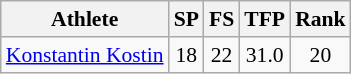<table class="wikitable" border="1" style="font-size:90%">
<tr>
<th>Athlete</th>
<th>SP</th>
<th>FS</th>
<th>TFP</th>
<th>Rank</th>
</tr>
<tr align=center>
<td align=left><a href='#'>Konstantin Kostin</a></td>
<td>18</td>
<td>22</td>
<td>31.0</td>
<td>20</td>
</tr>
</table>
